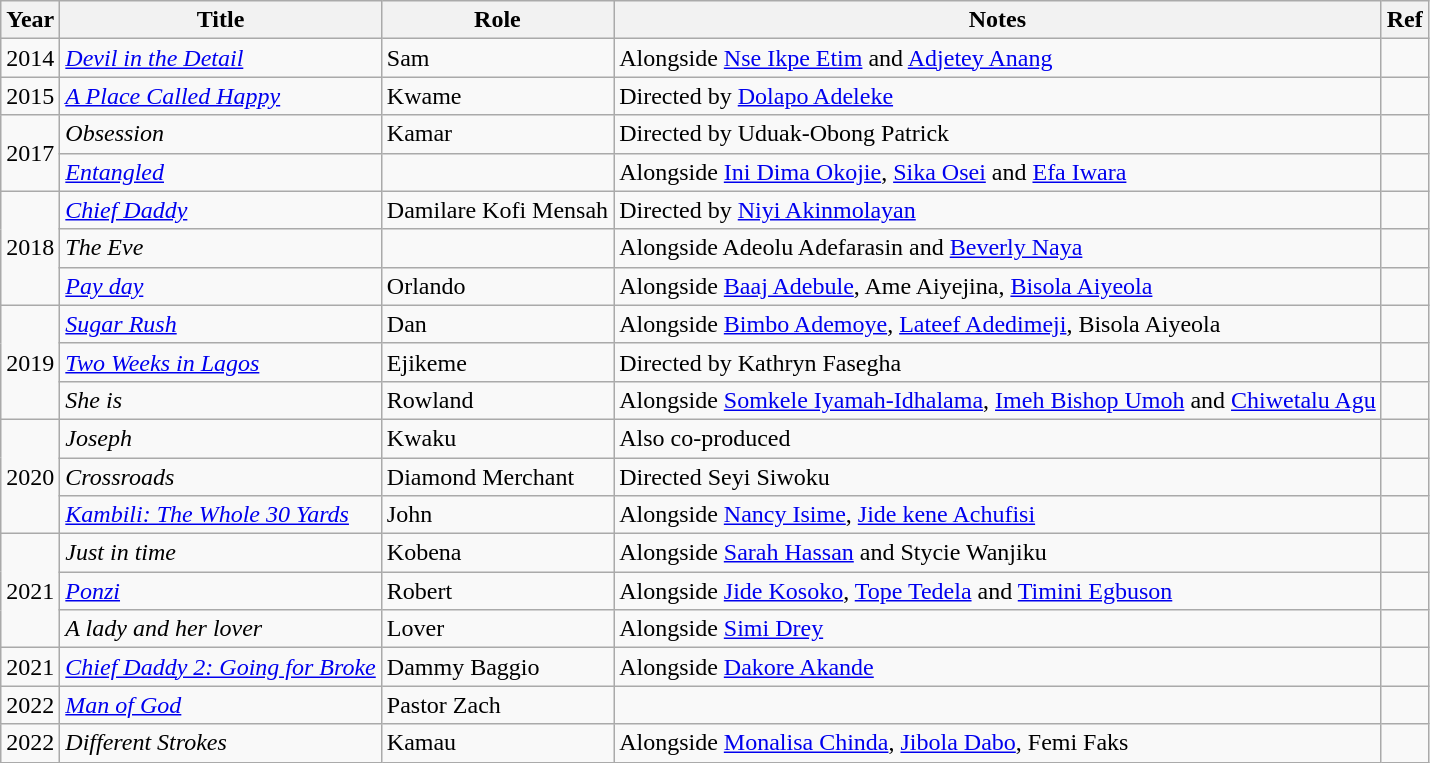<table class="wikitable">
<tr>
<th>Year</th>
<th>Title</th>
<th>Role</th>
<th>Notes</th>
<th>Ref</th>
</tr>
<tr>
<td>2014</td>
<td><a href='#'><em>Devil in the Detail</em></a></td>
<td>Sam</td>
<td>Alongside <a href='#'>Nse Ikpe Etim</a> and <a href='#'>Adjetey Anang</a></td>
<td></td>
</tr>
<tr>
<td>2015</td>
<td><em><a href='#'>A Place Called Happy</a></em></td>
<td>Kwame</td>
<td>Directed by <a href='#'>Dolapo Adeleke</a></td>
<td></td>
</tr>
<tr>
<td rowspan="2">2017</td>
<td><em>Obsession</em></td>
<td>Kamar</td>
<td>Directed by Uduak-Obong Patrick</td>
<td></td>
</tr>
<tr>
<td><em><a href='#'>Entangled</a></em></td>
<td></td>
<td>Alongside <a href='#'>Ini Dima Okojie</a>, <a href='#'>Sika Osei</a> and <a href='#'>Efa Iwara</a></td>
<td></td>
</tr>
<tr>
<td rowspan="3">2018</td>
<td><em><a href='#'>Chief Daddy</a></em></td>
<td>Damilare Kofi Mensah</td>
<td>Directed by <a href='#'>Niyi Akinmolayan</a></td>
<td></td>
</tr>
<tr>
<td><em>The Eve</em></td>
<td></td>
<td>Alongside Adeolu Adefarasin and <a href='#'>Beverly Naya</a></td>
<td></td>
</tr>
<tr>
<td><em><a href='#'>Pay day</a></em></td>
<td>Orlando</td>
<td>Alongside <a href='#'>Baaj Adebule</a>, Ame Aiyejina, <a href='#'>Bisola Aiyeola</a></td>
<td></td>
</tr>
<tr>
<td rowspan="3">2019</td>
<td><em><a href='#'>Sugar Rush</a></em></td>
<td>Dan</td>
<td>Alongside <a href='#'>Bimbo Ademoye</a>, <a href='#'>Lateef Adedimeji</a>, Bisola Aiyeola</td>
<td></td>
</tr>
<tr>
<td><em><a href='#'>Two Weeks in Lagos</a></em></td>
<td>Ejikeme</td>
<td>Directed by Kathryn Fasegha</td>
<td></td>
</tr>
<tr>
<td><em>She is</em></td>
<td>Rowland</td>
<td>Alongside <a href='#'>Somkele Iyamah-Idhalama</a>, <a href='#'>Imeh Bishop Umoh</a> and <a href='#'>Chiwetalu Agu</a></td>
<td></td>
</tr>
<tr>
<td rowspan="3">2020</td>
<td><em>Joseph</em></td>
<td>Kwaku</td>
<td>Also co-produced</td>
<td></td>
</tr>
<tr>
<td><em>Crossroads</em></td>
<td>Diamond Merchant</td>
<td>Directed Seyi Siwoku</td>
<td></td>
</tr>
<tr>
<td><em><a href='#'>Kambili: The Whole 30 Yards</a></em></td>
<td>John</td>
<td>Alongside <a href='#'>Nancy Isime</a>, <a href='#'>Jide kene Achufisi</a></td>
<td></td>
</tr>
<tr>
<td rowspan="3">2021</td>
<td><em>Just in time</em></td>
<td>Kobena</td>
<td>Alongside <a href='#'>Sarah Hassan</a> and Stycie Wanjiku</td>
<td></td>
</tr>
<tr>
<td><em><a href='#'>Ponzi</a></em></td>
<td>Robert</td>
<td>Alongside <a href='#'>Jide Kosoko</a>, <a href='#'>Tope Tedela</a> and <a href='#'>Timini Egbuson</a></td>
<td></td>
</tr>
<tr>
<td><em>A lady and her lover</em></td>
<td>Lover</td>
<td>Alongside <a href='#'>Simi Drey</a></td>
<td></td>
</tr>
<tr>
<td>2021</td>
<td><a href='#'><em>Chief Daddy 2: Going for Broke</em></a></td>
<td>Dammy Baggio</td>
<td>Alongside <a href='#'>Dakore Akande</a></td>
<td></td>
</tr>
<tr>
<td>2022</td>
<td><em><a href='#'>Man of God</a></em></td>
<td>Pastor Zach</td>
<td></td>
<td></td>
</tr>
<tr>
<td>2022</td>
<td><em>Different Strokes</em></td>
<td>Kamau</td>
<td>Alongside <a href='#'>Monalisa Chinda</a>, <a href='#'>Jibola Dabo</a>, Femi Faks</td>
<td></td>
</tr>
</table>
